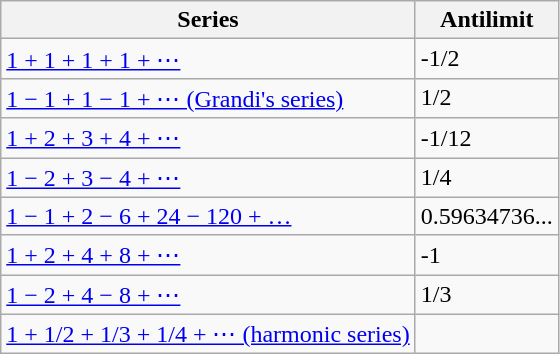<table class="wikitable">
<tr>
<th>Series</th>
<th>Antilimit</th>
</tr>
<tr>
<td><a href='#'>1 + 1 + 1 + 1 + ⋯</a></td>
<td>-1/2</td>
</tr>
<tr>
<td><a href='#'>1 − 1 + 1 − 1 + ⋯ (Grandi's series)</a></td>
<td>1/2</td>
</tr>
<tr>
<td><a href='#'>1 + 2 + 3 + 4 + ⋯</a></td>
<td>-1/12</td>
</tr>
<tr>
<td><a href='#'>1 − 2 + 3 − 4 + ⋯</a></td>
<td>1/4</td>
</tr>
<tr>
<td><a href='#'>1 − 1 + 2 − 6 + 24 − 120 + …</a></td>
<td>0.59634736...</td>
</tr>
<tr>
<td><a href='#'>1 + 2 + 4 + 8 + ⋯</a></td>
<td>-1</td>
</tr>
<tr>
<td><a href='#'>1 − 2 + 4 − 8 + ⋯</a></td>
<td>1/3</td>
</tr>
<tr>
<td><a href='#'>1 + 1/2 + 1/3 + 1/4 + ⋯ (harmonic series)</a></td>
<td></td>
</tr>
</table>
